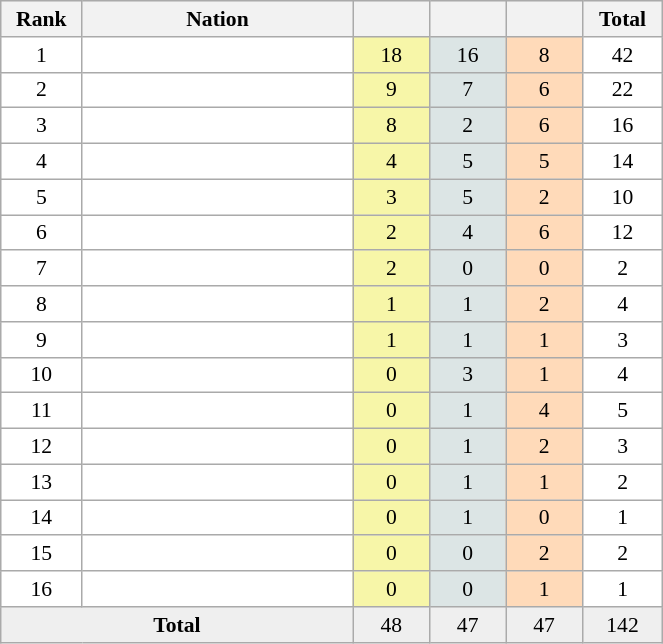<table class=wikitable width=35% cellspacing="1" cellpadding="3" style="border:1px solid #AAAAAA;font-size:90%">
<tr bgcolor="#EFEFEF">
<th width=50>Rank</th>
<th width=200>Nation</th>
<th width=50></th>
<th width=50></th>
<th width=50></th>
<th width=50>Total</th>
</tr>
<tr align="center" valign="top" bgcolor="#FFFFFF">
<td rowspan="1" valign="center">1</td>
<td align="left"></td>
<td style="background:#F7F6A8;">18</td>
<td style="background:#DCE5E5;">16</td>
<td style="background:#FFDAB9;">8</td>
<td>42</td>
</tr>
<tr align="center" valign="top" bgcolor="#FFFFFF">
<td rowspan="1" valign="center">2</td>
<td align="left"></td>
<td style="background:#F7F6A8;">9</td>
<td style="background:#DCE5E5;">7</td>
<td style="background:#FFDAB9;">6</td>
<td>22</td>
</tr>
<tr align="center" valign="top" bgcolor="#FFFFFF">
<td rowspan="1" valign="center">3</td>
<td align="left"></td>
<td style="background:#F7F6A8;">8</td>
<td style="background:#DCE5E5;">2</td>
<td style="background:#FFDAB9;">6</td>
<td>16</td>
</tr>
<tr align="center" valign="top" bgcolor="#FFFFFF">
<td rowspan="1" valign="center">4</td>
<td align="left"></td>
<td style="background:#F7F6A8;">4</td>
<td style="background:#DCE5E5;">5</td>
<td style="background:#FFDAB9;">5</td>
<td>14</td>
</tr>
<tr align="center" valign="top" bgcolor="#FFFFFF">
<td rowspan="1" valign="center">5</td>
<td align="left"></td>
<td style="background:#F7F6A8;">3</td>
<td style="background:#DCE5E5;">5</td>
<td style="background:#FFDAB9;">2</td>
<td>10</td>
</tr>
<tr align="center" valign="top" bgcolor="#FFFFFF">
<td rowspan="1" valign="center">6</td>
<td align="left"></td>
<td style="background:#F7F6A8;">2</td>
<td style="background:#DCE5E5;">4</td>
<td style="background:#FFDAB9;">6</td>
<td>12</td>
</tr>
<tr align="center" valign="top" bgcolor="#FFFFFF">
<td rowspan="1" valign="center">7</td>
<td align="left"></td>
<td style="background:#F7F6A8;">2</td>
<td style="background:#DCE5E5;">0</td>
<td style="background:#FFDAB9;">0</td>
<td>2</td>
</tr>
<tr align="center" valign="top" bgcolor="#FFFFFF">
<td rowspan="1" valign="center">8</td>
<td align="left"></td>
<td style="background:#F7F6A8;">1</td>
<td style="background:#DCE5E5;">1</td>
<td style="background:#FFDAB9;">2</td>
<td>4</td>
</tr>
<tr align="center" valign="top" bgcolor="#FFFFFF">
<td rowspan="1" valign="center">9</td>
<td align="left"></td>
<td style="background:#F7F6A8;">1</td>
<td style="background:#DCE5E5;">1</td>
<td style="background:#FFDAB9;">1</td>
<td>3</td>
</tr>
<tr align="center" valign="top" bgcolor="#FFFFFF">
<td rowspan="1" valign="center">10</td>
<td align="left"></td>
<td style="background:#F7F6A8;">0</td>
<td style="background:#DCE5E5;">3</td>
<td style="background:#FFDAB9;">1</td>
<td>4</td>
</tr>
<tr align="center" valign="top" bgcolor="#FFFFFF">
<td rowspan="1" valign="center">11</td>
<td align="left"></td>
<td style="background:#F7F6A8;">0</td>
<td style="background:#DCE5E5;">1</td>
<td style="background:#FFDAB9;">4</td>
<td>5</td>
</tr>
<tr align="center" valign="top" bgcolor="#FFFFFF">
<td rowspan="1" valign="center">12</td>
<td align="left"></td>
<td style="background:#F7F6A8;">0</td>
<td style="background:#DCE5E5;">1</td>
<td style="background:#FFDAB9;">2</td>
<td>3</td>
</tr>
<tr align="center" valign="top" bgcolor="#FFFFFF">
<td rowspan="1" valign="center">13</td>
<td align="left"></td>
<td style="background:#F7F6A8;">0</td>
<td style="background:#DCE5E5;">1</td>
<td style="background:#FFDAB9;">1</td>
<td>2</td>
</tr>
<tr align="center" valign="top" bgcolor="#FFFFFF">
<td rowspan="1" valign="center">14</td>
<td align="left"></td>
<td style="background:#F7F6A8;">0</td>
<td style="background:#DCE5E5;">1</td>
<td style="background:#FFDAB9;">0</td>
<td>1</td>
</tr>
<tr align="center" valign="top" bgcolor="#FFFFFF">
<td rowspan="1" valign="center">15</td>
<td align="left"></td>
<td style="background:#F7F6A8;">0</td>
<td style="background:#DCE5E5;">0</td>
<td style="background:#FFDAB9;">2</td>
<td>2</td>
</tr>
<tr align="center" valign="top" bgcolor="#FFFFFF">
<td rowspan="1" valign="center">16</td>
<td align="left"></td>
<td style="background:#F7F6A8;">0</td>
<td style="background:#DCE5E5;">0</td>
<td style="background:#FFDAB9;">1</td>
<td>1</td>
</tr>
<tr align="center" valign="top" bgcolor="#EFEFEF">
<td colspan="2" rowspan="1" valign="center"><strong>Total</strong></td>
<td>48</td>
<td>47</td>
<td>47</td>
<td>142</td>
</tr>
</table>
